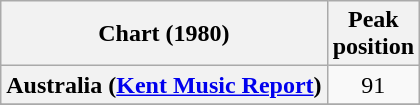<table class="wikitable sortable plainrowheaders" style="text-align:center">
<tr>
<th scope="col">Chart (1980)</th>
<th scope="col">Peak<br>position</th>
</tr>
<tr>
<th scope="row">Australia (<a href='#'>Kent Music Report</a>)</th>
<td>91</td>
</tr>
<tr>
</tr>
<tr>
</tr>
<tr>
</tr>
<tr>
</tr>
</table>
